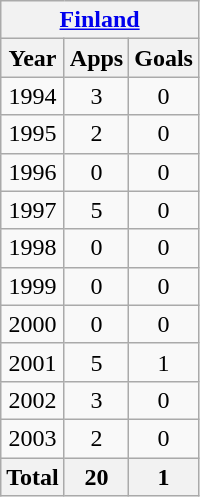<table class=wikitable style=text-align:center>
<tr>
<th colspan=4><a href='#'>Finland</a></th>
</tr>
<tr>
<th>Year</th>
<th>Apps</th>
<th>Goals</th>
</tr>
<tr>
<td>1994</td>
<td>3</td>
<td>0</td>
</tr>
<tr>
<td>1995</td>
<td>2</td>
<td>0</td>
</tr>
<tr>
<td>1996</td>
<td>0</td>
<td>0</td>
</tr>
<tr>
<td>1997</td>
<td>5</td>
<td>0</td>
</tr>
<tr>
<td>1998</td>
<td>0</td>
<td>0</td>
</tr>
<tr>
<td>1999</td>
<td>0</td>
<td>0</td>
</tr>
<tr>
<td>2000</td>
<td>0</td>
<td>0</td>
</tr>
<tr>
<td>2001</td>
<td>5</td>
<td>1</td>
</tr>
<tr>
<td>2002</td>
<td>3</td>
<td>0</td>
</tr>
<tr>
<td>2003</td>
<td>2</td>
<td>0</td>
</tr>
<tr>
<th colspan=1>Total</th>
<th>20</th>
<th>1</th>
</tr>
</table>
